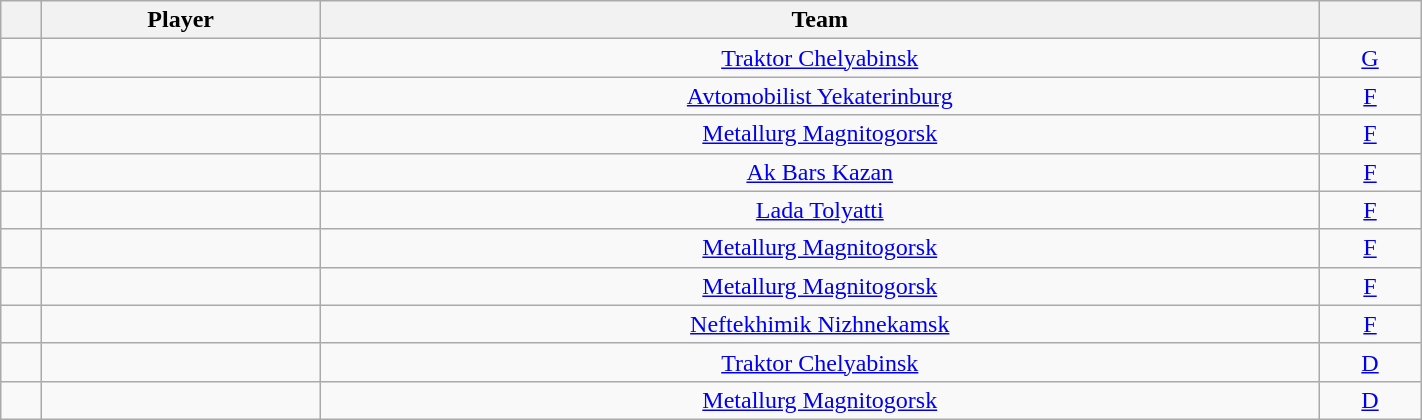<table class="wikitable sortable" style="text-align:center" width="75%">
<tr>
<th></th>
<th>Player</th>
<th>Team</th>
<th></th>
</tr>
<tr>
<td></td>
<td></td>
<td><a href='#'>Traktor Chelyabinsk</a></td>
<td><a href='#'>G</a></td>
</tr>
<tr>
<td></td>
<td></td>
<td><a href='#'>Avtomobilist Yekaterinburg</a></td>
<td><a href='#'>F</a></td>
</tr>
<tr>
<td></td>
<td></td>
<td><a href='#'>Metallurg Magnitogorsk</a></td>
<td><a href='#'>F</a></td>
</tr>
<tr>
<td></td>
<td></td>
<td><a href='#'>Ak Bars Kazan</a></td>
<td><a href='#'>F</a></td>
</tr>
<tr>
<td></td>
<td></td>
<td><a href='#'>Lada Tolyatti</a></td>
<td><a href='#'>F</a></td>
</tr>
<tr>
<td></td>
<td></td>
<td><a href='#'>Metallurg Magnitogorsk</a></td>
<td><a href='#'>F</a></td>
</tr>
<tr>
<td></td>
<td></td>
<td><a href='#'>Metallurg Magnitogorsk</a></td>
<td><a href='#'>F</a></td>
</tr>
<tr>
<td></td>
<td></td>
<td><a href='#'>Neftekhimik Nizhnekamsk</a></td>
<td><a href='#'>F</a></td>
</tr>
<tr>
<td></td>
<td></td>
<td><a href='#'>Traktor Chelyabinsk</a></td>
<td><a href='#'>D</a></td>
</tr>
<tr>
<td></td>
<td></td>
<td><a href='#'>Metallurg Magnitogorsk</a></td>
<td><a href='#'>D</a></td>
</tr>
</table>
